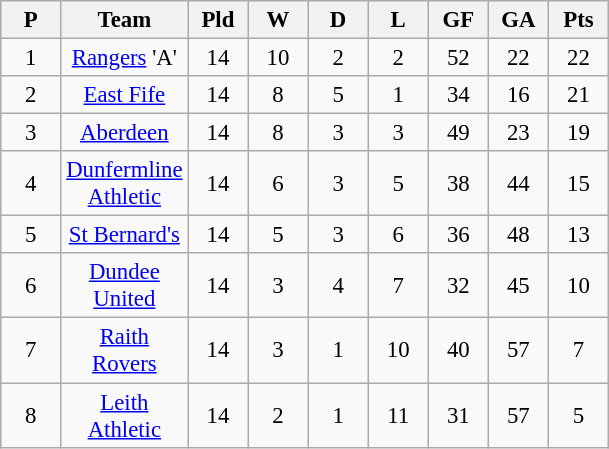<table class="wikitable" style="text-align:center; font-size:95%">
<tr>
<th width=33>P</th>
<th width=33>Team</th>
<th width=33>Pld</th>
<th width=33>W</th>
<th width=33>D</th>
<th width=33>L</th>
<th width=33>GF</th>
<th width=33>GA</th>
<th width=33>Pts</th>
</tr>
<tr>
<td>1</td>
<td><a href='#'>Rangers</a> 'A'</td>
<td>14</td>
<td>10</td>
<td>2</td>
<td>2</td>
<td>52</td>
<td>22</td>
<td>22</td>
</tr>
<tr>
<td>2</td>
<td><a href='#'>East Fife</a></td>
<td>14</td>
<td>8</td>
<td>5</td>
<td>1</td>
<td>34</td>
<td>16</td>
<td>21</td>
</tr>
<tr>
<td>3</td>
<td><a href='#'>Aberdeen</a></td>
<td>14</td>
<td>8</td>
<td>3</td>
<td>3</td>
<td>49</td>
<td>23</td>
<td>19</td>
</tr>
<tr>
<td>4</td>
<td><a href='#'>Dunfermline Athletic</a></td>
<td>14</td>
<td>6</td>
<td>3</td>
<td>5</td>
<td>38</td>
<td>44</td>
<td>15</td>
</tr>
<tr>
<td>5</td>
<td><a href='#'>St Bernard's</a></td>
<td>14</td>
<td>5</td>
<td>3</td>
<td>6</td>
<td>36</td>
<td>48</td>
<td>13</td>
</tr>
<tr>
<td>6</td>
<td><a href='#'>Dundee United</a></td>
<td>14</td>
<td>3</td>
<td>4</td>
<td>7</td>
<td>32</td>
<td>45</td>
<td>10</td>
</tr>
<tr>
<td>7</td>
<td><a href='#'>Raith Rovers</a></td>
<td>14</td>
<td>3</td>
<td>1</td>
<td>10</td>
<td>40</td>
<td>57</td>
<td>7</td>
</tr>
<tr>
<td>8</td>
<td><a href='#'>Leith Athletic</a></td>
<td>14</td>
<td>2</td>
<td>1</td>
<td>11</td>
<td>31</td>
<td>57</td>
<td>5</td>
</tr>
</table>
